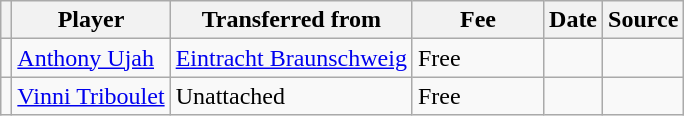<table class="wikitable plainrowheaders sortable">
<tr>
<th></th>
<th scope="col">Player</th>
<th>Transferred from</th>
<th style="width: 80px;">Fee</th>
<th scope="col">Date</th>
<th scope="col">Source</th>
</tr>
<tr>
<td align="center"></td>
<td> <a href='#'>Anthony Ujah</a></td>
<td> <a href='#'>Eintracht Braunschweig</a></td>
<td>Free</td>
<td></td>
<td></td>
</tr>
<tr>
<td align="center"></td>
<td> <a href='#'>Vinni Triboulet</a></td>
<td>Unattached</td>
<td>Free</td>
<td></td>
<td></td>
</tr>
</table>
